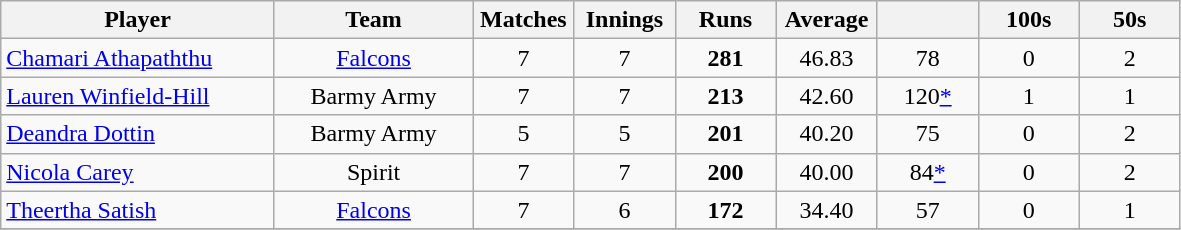<table class="wikitable" style="text-align:center;">
<tr>
<th width=175>Player</th>
<th width=125>Team</th>
<th width=60>Matches</th>
<th width=60>Innings</th>
<th width=60>Runs</th>
<th width=60>Average</th>
<th width=60></th>
<th width=60>100s</th>
<th width=60>50s</th>
</tr>
<tr>
<td style="text-align:left"> <a href='#'>Chamari Athapaththu</a></td>
<td><a href='#'>Falcons</a></td>
<td>7</td>
<td>7</td>
<td><strong>281</strong></td>
<td>46.83</td>
<td>78</td>
<td>0</td>
<td>2</td>
</tr>
<tr>
<td style="text-align:left"> <a href='#'>Lauren Winfield-Hill</a></td>
<td>Barmy Army</td>
<td>7</td>
<td>7</td>
<td><strong>213</strong></td>
<td>42.60</td>
<td>120<a href='#'>*</a></td>
<td>1</td>
<td>1</td>
</tr>
<tr>
<td style="text-align:left"> <a href='#'>Deandra Dottin</a></td>
<td>Barmy Army</td>
<td>5</td>
<td>5</td>
<td><strong>201</strong></td>
<td>40.20</td>
<td>75</td>
<td>0</td>
<td>2</td>
</tr>
<tr>
<td style="text-align:left"> <a href='#'>Nicola Carey</a></td>
<td>Spirit</td>
<td>7</td>
<td>7</td>
<td><strong>200</strong></td>
<td>40.00</td>
<td>84<a href='#'>*</a></td>
<td>0</td>
<td>2</td>
</tr>
<tr>
<td style="text-align:left"> <a href='#'>Theertha Satish</a></td>
<td><a href='#'>Falcons</a></td>
<td>7</td>
<td>6</td>
<td><strong>172</strong></td>
<td>34.40</td>
<td>57</td>
<td>0</td>
<td>1</td>
</tr>
<tr>
</tr>
</table>
